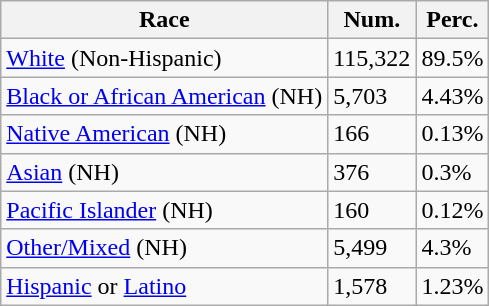<table class="wikitable">
<tr>
<th>Race</th>
<th>Num.</th>
<th>Perc.</th>
</tr>
<tr>
<td><a href='#'>White</a> (Non-Hispanic)</td>
<td>115,322</td>
<td>89.5%</td>
</tr>
<tr>
<td><a href='#'>Black or African American</a> (NH)</td>
<td>5,703</td>
<td>4.43%</td>
</tr>
<tr>
<td><a href='#'>Native American</a> (NH)</td>
<td>166</td>
<td>0.13%</td>
</tr>
<tr>
<td><a href='#'>Asian</a> (NH)</td>
<td>376</td>
<td>0.3%</td>
</tr>
<tr>
<td><a href='#'>Pacific Islander</a> (NH)</td>
<td>160</td>
<td>0.12%</td>
</tr>
<tr>
<td><a href='#'>Other/Mixed</a> (NH)</td>
<td>5,499</td>
<td>4.3%</td>
</tr>
<tr>
<td><a href='#'>Hispanic</a> or <a href='#'>Latino</a></td>
<td>1,578</td>
<td>1.23%</td>
</tr>
</table>
